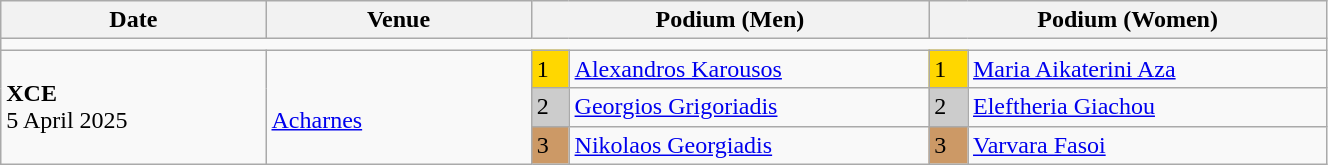<table class="wikitable" width=70%>
<tr>
<th>Date</th>
<th width=20%>Venue</th>
<th colspan=2 width=30%>Podium (Men)</th>
<th colspan=2 width=30%>Podium (Women)</th>
</tr>
<tr>
<td colspan=6></td>
</tr>
<tr>
<td rowspan=3><strong>XCE</strong> <br> 5 April 2025</td>
<td rowspan=3><br><a href='#'>Acharnes</a></td>
<td bgcolor=FFD700>1</td>
<td><a href='#'>Alexandros Karousos</a></td>
<td bgcolor=FFD700>1</td>
<td><a href='#'>Maria Aikaterini Aza</a></td>
</tr>
<tr>
<td bgcolor=CCCCCC>2</td>
<td><a href='#'>Georgios Grigoriadis</a></td>
<td bgcolor=CCCCCC>2</td>
<td><a href='#'>Eleftheria Giachou</a></td>
</tr>
<tr>
<td bgcolor=CC9966>3</td>
<td><a href='#'>Nikolaos Georgiadis</a></td>
<td bgcolor=CC9966>3</td>
<td><a href='#'>Varvara Fasoi</a></td>
</tr>
</table>
